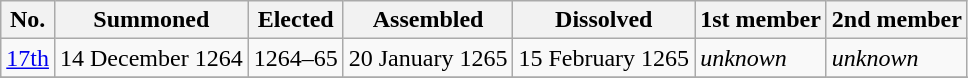<table class="wikitable">
<tr>
<th>No.</th>
<th>Summoned</th>
<th>Elected</th>
<th>Assembled</th>
<th>Dissolved</th>
<th>1st member</th>
<th>2nd member</th>
</tr>
<tr>
<td><a href='#'>17th</a></td>
<td>14 December 1264</td>
<td>1264–65</td>
<td>20 January 1265</td>
<td>15 February 1265</td>
<td><em>unknown</em></td>
<td><em>unknown</em></td>
</tr>
<tr>
</tr>
<tr>
</tr>
</table>
